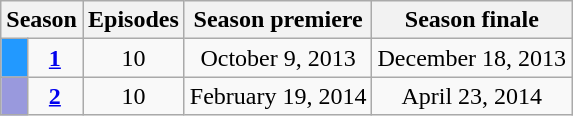<table class="wikitable" style="text-align:center">
<tr>
<th colspan="2">Season</th>
<th>Episodes</th>
<th>Season premiere</th>
<th>Season finale</th>
</tr>
<tr>
<td style="background:#29F;"></td>
<td><strong><a href='#'>1</a></strong></td>
<td>10</td>
<td>October 9, 2013</td>
<td>December 18, 2013</td>
</tr>
<tr>
<td style="background:#99D;"></td>
<td><strong><a href='#'>2</a></strong></td>
<td>10</td>
<td>February 19, 2014</td>
<td>April 23, 2014</td>
</tr>
</table>
